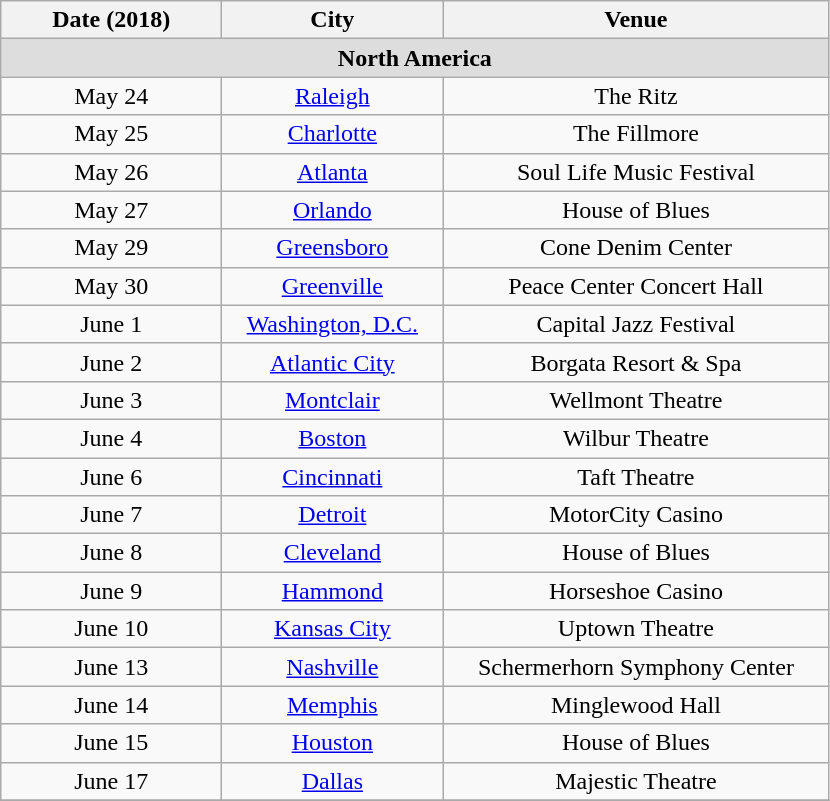<table class="wikitable collapsible mw-collapsed">
<tr>
<th width="140" rowspan="1">Date (2018)</th>
<th width="140" rowspan="1">City</th>
<th width="250" rowspan="1">Venue</th>
</tr>
<tr bgcolor="#DDDDDD">
<td colspan=4 align=center><strong>North America</strong></td>
</tr>
<tr>
<td align="center">May 24</td>
<td align="center"><a href='#'>Raleigh</a></td>
<td align="center">The Ritz</td>
</tr>
<tr>
<td align="center">May 25</td>
<td align="center"><a href='#'>Charlotte</a></td>
<td align="center">The Fillmore</td>
</tr>
<tr>
<td align="center">May 26</td>
<td align="center"><a href='#'>Atlanta</a></td>
<td align="center">Soul Life Music Festival</td>
</tr>
<tr>
<td align="center">May 27</td>
<td align="center"><a href='#'>Orlando</a></td>
<td align="center">House of Blues</td>
</tr>
<tr>
<td align="center">May 29</td>
<td align="center"><a href='#'>Greensboro</a></td>
<td align="center">Cone Denim Center</td>
</tr>
<tr>
<td align="center">May 30</td>
<td align="center"><a href='#'>Greenville</a></td>
<td align="center">Peace Center Concert Hall</td>
</tr>
<tr>
<td align="center">June 1</td>
<td align="center"><a href='#'>Washington, D.C.</a></td>
<td align="center">Capital Jazz Festival</td>
</tr>
<tr>
<td align="center">June 2</td>
<td align="center"><a href='#'>Atlantic City</a></td>
<td align="center">Borgata Resort & Spa</td>
</tr>
<tr>
<td align="center">June 3</td>
<td align="center"><a href='#'>Montclair</a></td>
<td align="center">Wellmont Theatre</td>
</tr>
<tr>
<td align="center">June 4</td>
<td align="center"><a href='#'>Boston</a></td>
<td align="center">Wilbur Theatre</td>
</tr>
<tr>
<td align="center">June 6</td>
<td align="center"><a href='#'>Cincinnati</a></td>
<td align="center">Taft Theatre</td>
</tr>
<tr>
<td align="center">June 7</td>
<td align="center"><a href='#'>Detroit</a></td>
<td align="center">MotorCity Casino</td>
</tr>
<tr>
<td align="center">June 8</td>
<td align="center"><a href='#'>Cleveland</a></td>
<td align="center">House of Blues</td>
</tr>
<tr>
<td align="center">June 9</td>
<td align="center"><a href='#'>Hammond</a></td>
<td align="center">Horseshoe Casino</td>
</tr>
<tr>
<td align="center">June 10</td>
<td align="center"><a href='#'>Kansas City</a></td>
<td align="center">Uptown Theatre</td>
</tr>
<tr>
<td align="center">June 13</td>
<td align="center"><a href='#'>Nashville</a></td>
<td align="center">Schermerhorn Symphony Center</td>
</tr>
<tr>
<td align="center">June 14</td>
<td align="center"><a href='#'>Memphis</a></td>
<td align="center">Minglewood Hall</td>
</tr>
<tr>
<td align="center">June 15</td>
<td align="center"><a href='#'>Houston</a></td>
<td align="center">House of Blues</td>
</tr>
<tr>
<td align="center">June 17</td>
<td align="center"><a href='#'>Dallas</a></td>
<td align="center">Majestic Theatre</td>
</tr>
<tr>
</tr>
</table>
